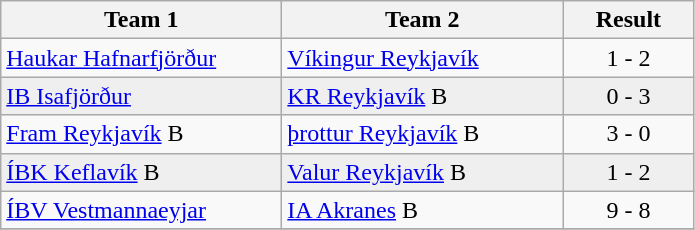<table class="wikitable">
<tr>
<th width="180">Team 1</th>
<th width="180">Team 2</th>
<th width="80">Result</th>
</tr>
<tr>
<td><a href='#'>Haukar Hafnarfjörður</a></td>
<td><a href='#'>Víkingur Reykjavík</a></td>
<td align="center">1 - 2</td>
</tr>
<tr style="background:#EFEFEF">
<td><a href='#'>IB Isafjörður</a></td>
<td><a href='#'>KR Reykjavík</a> B</td>
<td align="center">0 - 3</td>
</tr>
<tr>
<td><a href='#'>Fram Reykjavík</a> B</td>
<td><a href='#'>þrottur Reykjavík</a> B</td>
<td align="center">3 - 0</td>
</tr>
<tr style="background:#EFEFEF">
<td><a href='#'>ÍBK Keflavík</a> B</td>
<td><a href='#'>Valur Reykjavík</a> B</td>
<td align="center">1 - 2</td>
</tr>
<tr>
<td><a href='#'>ÍBV Vestmannaeyjar</a></td>
<td><a href='#'>IA Akranes</a> B</td>
<td align="center">9 - 8</td>
</tr>
<tr style="background:#EFEFEF">
</tr>
</table>
